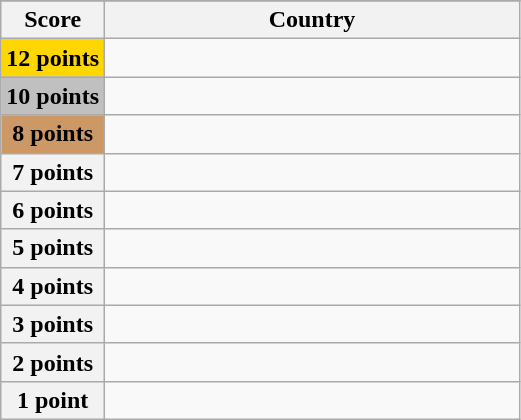<table class="wikitable">
<tr>
</tr>
<tr>
<th scope="col" width="20%">Score</th>
<th scope="col">Country</th>
</tr>
<tr>
<th scope="row" style="background:gold">12 points</th>
<td></td>
</tr>
<tr>
<th scope="row" style="background:silver">10 points</th>
<td></td>
</tr>
<tr>
<th scope="row" style="background:#CC9966">8 points</th>
<td></td>
</tr>
<tr>
<th scope="row" width=20%>7 points</th>
<td></td>
</tr>
<tr>
<th scope="row" width=20%>6 points</th>
<td></td>
</tr>
<tr>
<th scope="row" width=20%>5 points</th>
<td></td>
</tr>
<tr>
<th scope="row" width=20%>4 points</th>
<td></td>
</tr>
<tr>
<th scope="row" width=20%>3 points</th>
<td></td>
</tr>
<tr>
<th scope="row" width=20%>2 points</th>
<td></td>
</tr>
<tr>
<th scope="row" width=20%>1 point</th>
<td></td>
</tr>
</table>
